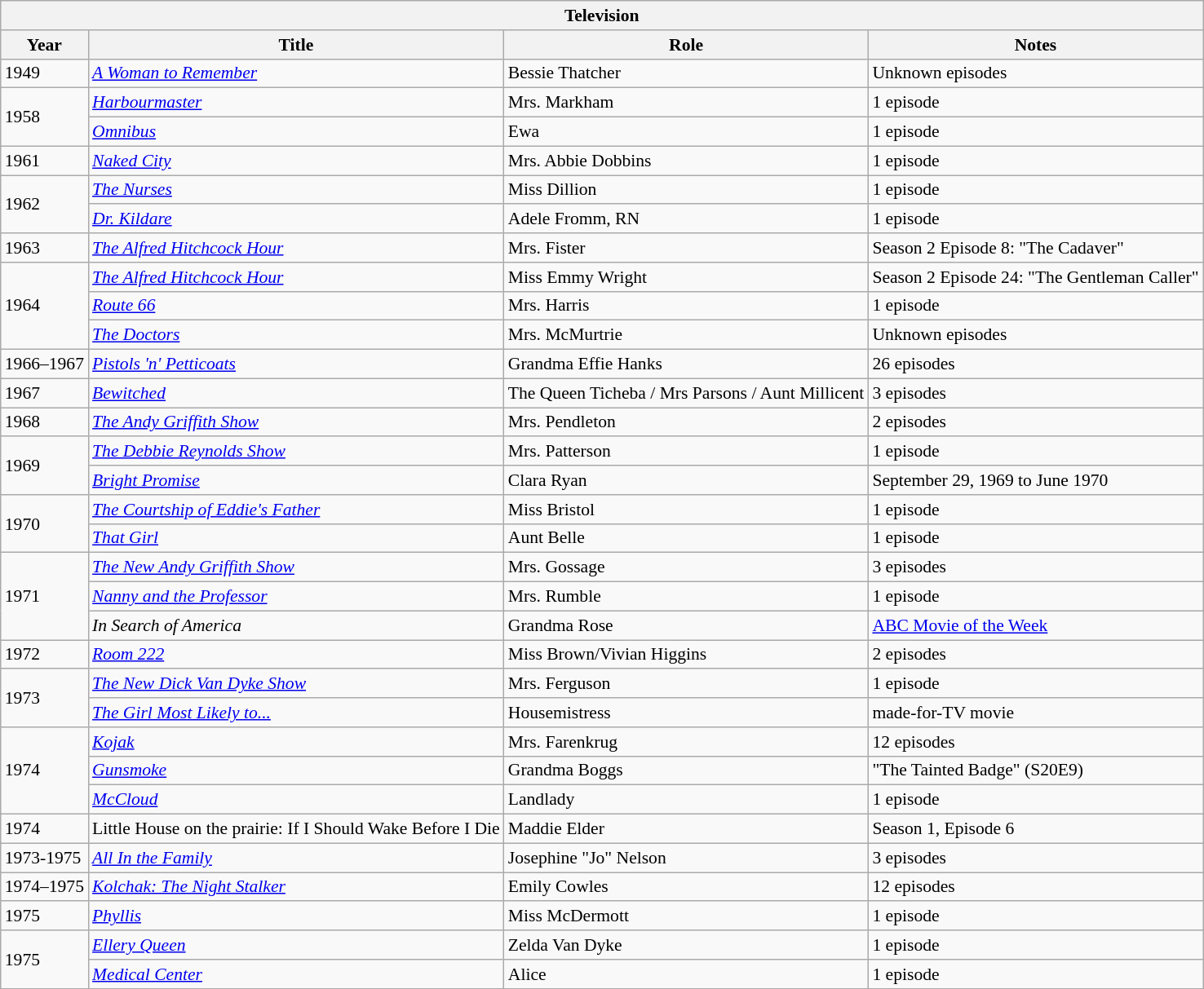<table class="wikitable sortable" style="font-size: 90%; background: #f9f9f9">
<tr>
<th colspan=4>Television</th>
</tr>
<tr>
<th>Year</th>
<th>Title</th>
<th>Role</th>
<th>Notes</th>
</tr>
<tr>
<td>1949</td>
<td><em><a href='#'>A Woman to Remember</a></em></td>
<td>Bessie Thatcher</td>
<td>Unknown episodes</td>
</tr>
<tr>
<td rowspan=2>1958</td>
<td><em><a href='#'>Harbourmaster</a></em></td>
<td>Mrs. Markham</td>
<td>1 episode</td>
</tr>
<tr>
<td><em><a href='#'>Omnibus</a></em></td>
<td>Ewa</td>
<td>1 episode</td>
</tr>
<tr>
<td>1961</td>
<td><em><a href='#'>Naked City</a></em></td>
<td>Mrs. Abbie Dobbins</td>
<td>1 episode</td>
</tr>
<tr>
<td rowspan=2>1962</td>
<td><em><a href='#'>The Nurses</a></em></td>
<td>Miss Dillion</td>
<td>1 episode</td>
</tr>
<tr>
<td><em><a href='#'>Dr. Kildare</a></em></td>
<td>Adele Fromm, RN</td>
<td>1 episode</td>
</tr>
<tr>
<td>1963</td>
<td><em><a href='#'>The Alfred Hitchcock Hour</a></em></td>
<td>Mrs. Fister</td>
<td>Season 2 Episode 8: "The Cadaver"</td>
</tr>
<tr>
<td rowspan=3>1964</td>
<td><em><a href='#'>The Alfred Hitchcock Hour</a></em></td>
<td>Miss Emmy Wright</td>
<td>Season 2 Episode 24: "The Gentleman Caller"</td>
</tr>
<tr>
<td><em><a href='#'>Route 66</a></em></td>
<td>Mrs. Harris</td>
<td>1 episode</td>
</tr>
<tr>
<td><em><a href='#'>The Doctors</a></em></td>
<td>Mrs. McMurtrie</td>
<td>Unknown episodes</td>
</tr>
<tr>
<td>1966–1967</td>
<td><em><a href='#'>Pistols 'n' Petticoats</a></em></td>
<td>Grandma Effie Hanks</td>
<td>26 episodes</td>
</tr>
<tr>
<td>1967</td>
<td><em><a href='#'>Bewitched</a></em></td>
<td>The Queen Ticheba / Mrs Parsons / Aunt Millicent</td>
<td>3 episodes</td>
</tr>
<tr>
<td>1968</td>
<td><em><a href='#'>The Andy Griffith Show</a></em></td>
<td>Mrs. Pendleton</td>
<td>2 episodes</td>
</tr>
<tr>
<td rowspan=2>1969</td>
<td><em><a href='#'>The Debbie Reynolds Show</a></em></td>
<td>Mrs. Patterson</td>
<td>1 episode</td>
</tr>
<tr>
<td><em><a href='#'>Bright Promise</a></em></td>
<td>Clara Ryan</td>
<td>September 29, 1969 to June 1970</td>
</tr>
<tr>
<td rowspan=2>1970</td>
<td><em><a href='#'>The Courtship of Eddie's Father</a></em></td>
<td>Miss Bristol</td>
<td>1 episode</td>
</tr>
<tr>
<td><em><a href='#'>That Girl</a></em></td>
<td>Aunt Belle</td>
<td>1 episode</td>
</tr>
<tr>
<td rowspan=3>1971</td>
<td><em><a href='#'>The New Andy Griffith Show</a></em></td>
<td>Mrs. Gossage</td>
<td>3 episodes</td>
</tr>
<tr>
<td><em><a href='#'>Nanny and the Professor</a></em></td>
<td>Mrs. Rumble</td>
<td>1 episode</td>
</tr>
<tr>
<td><em>In Search of America</em></td>
<td>Grandma Rose</td>
<td><a href='#'>ABC Movie of the Week</a></td>
</tr>
<tr>
<td>1972</td>
<td><em><a href='#'>Room 222</a></em></td>
<td>Miss Brown/Vivian Higgins</td>
<td>2 episodes</td>
</tr>
<tr>
<td rowspan=2>1973</td>
<td><em><a href='#'>The New Dick Van Dyke Show</a></em></td>
<td>Mrs. Ferguson</td>
<td>1 episode</td>
</tr>
<tr>
<td><em><a href='#'>The Girl Most Likely to...</a></em></td>
<td>Housemistress</td>
<td>made-for-TV movie</td>
</tr>
<tr>
<td rowspan=3>1974</td>
<td><em><a href='#'>Kojak</a></em></td>
<td>Mrs. Farenkrug</td>
<td>12 episodes</td>
</tr>
<tr>
<td><em><a href='#'>Gunsmoke</a></em></td>
<td>Grandma Boggs</td>
<td>"The Tainted Badge" (S20E9)</td>
</tr>
<tr>
<td><em><a href='#'>McCloud</a></em></td>
<td>Landlady</td>
<td>1 episode</td>
</tr>
<tr>
<td>1974</td>
<td>Little House on the prairie: If I Should Wake Before I Die</td>
<td>Maddie Elder</td>
<td>Season 1, Episode 6</td>
</tr>
<tr>
<td>1973-1975</td>
<td><em><a href='#'>All In the Family</a></em></td>
<td>Josephine "Jo" Nelson</td>
<td>3 episodes</td>
</tr>
<tr>
<td>1974–1975</td>
<td><em><a href='#'>Kolchak: The Night Stalker</a></em></td>
<td>Emily Cowles</td>
<td>12 episodes</td>
</tr>
<tr>
<td>1975</td>
<td><em><a href='#'>Phyllis</a></em></td>
<td>Miss McDermott</td>
<td>1 episode</td>
</tr>
<tr>
<td rowspan=2>1975</td>
<td><em><a href='#'>Ellery Queen</a></em></td>
<td>Zelda Van Dyke</td>
<td>1 episode</td>
</tr>
<tr>
<td><em><a href='#'>Medical Center</a></em></td>
<td>Alice</td>
<td>1 episode</td>
</tr>
</table>
